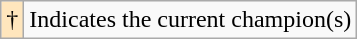<table class="wikitable">
<tr>
<td style="background-color:#FFE6BD">†</td>
<td>Indicates the current champion(s)</td>
</tr>
</table>
